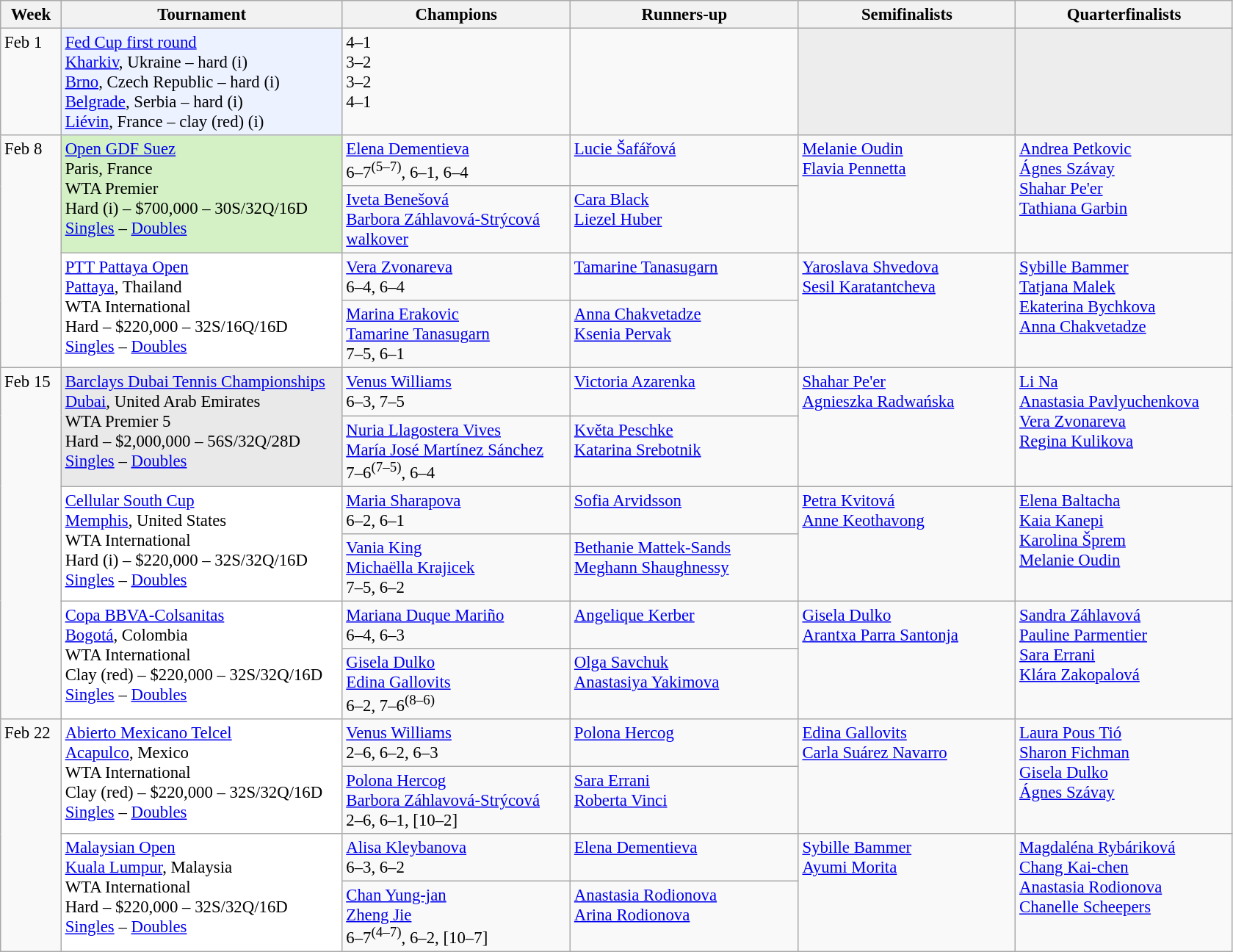<table class=wikitable style=font-size:95%>
<tr>
<th style="width:48px;">Week</th>
<th style="width:248px;">Tournament</th>
<th style="width:200px;">Champions</th>
<th style="width:200px;">Runners-up</th>
<th style="width:190px;">Semifinalists</th>
<th style="width:190px;">Quarterfinalists</th>
</tr>
<tr valign=top>
<td>Feb 1</td>
<td style="background:#ECF2FF;"><a href='#'>Fed Cup first round</a><br> <a href='#'>Kharkiv</a>, Ukraine – hard (i)<br> <a href='#'>Brno</a>, Czech Republic – hard (i)<br><a href='#'>Belgrade</a>, Serbia – hard (i)<br> <a href='#'>Liévin</a>, France – clay (red) (i)</td>
<td> 4–1<br> 3–2<br> 3–2<br> 4–1</td>
<td><br><br><br></td>
<td style="background:#ededed;"></td>
<td style="background:#ededed;"></td>
</tr>
<tr valign=top>
<td rowspan=4>Feb 8</td>
<td style="background:#D4F1C5;" rowspan="2"><a href='#'>Open GDF Suez</a><br> Paris, France<br>WTA Premier<br>Hard (i) – $700,000 – 30S/32Q/16D<br><a href='#'>Singles</a> – <a href='#'>Doubles</a></td>
<td> <a href='#'>Elena Dementieva</a><br>6–7<sup>(5–7)</sup>, 6–1, 6–4</td>
<td> <a href='#'>Lucie Šafářová</a></td>
<td rowspan=2> <a href='#'>Melanie Oudin</a><br> <a href='#'>Flavia Pennetta</a></td>
<td rowspan=2> <a href='#'>Andrea Petkovic</a><br> <a href='#'>Ágnes Szávay</a> <br> <a href='#'>Shahar Pe'er</a><br> <a href='#'>Tathiana Garbin</a></td>
</tr>
<tr valign=top>
<td> <a href='#'>Iveta Benešová</a><br> <a href='#'>Barbora Záhlavová-Strýcová</a><br><a href='#'>walkover</a></td>
<td> <a href='#'>Cara Black</a><br> <a href='#'>Liezel Huber</a></td>
</tr>
<tr valign=top>
<td style="background:#fff;" rowspan="2"><a href='#'>PTT Pattaya Open</a><br> <a href='#'>Pattaya</a>, Thailand<br>WTA International<br>Hard – $220,000 – 32S/16Q/16D<br><a href='#'>Singles</a> – <a href='#'>Doubles</a></td>
<td> <a href='#'>Vera Zvonareva</a><br>6–4, 6–4</td>
<td> <a href='#'>Tamarine Tanasugarn</a></td>
<td rowspan=2> <a href='#'>Yaroslava Shvedova</a> <br>  <a href='#'>Sesil Karatantcheva</a></td>
<td rowspan=2> <a href='#'>Sybille Bammer</a><br>  <a href='#'>Tatjana Malek</a><br> <a href='#'>Ekaterina Bychkova</a><br> <a href='#'>Anna Chakvetadze</a></td>
</tr>
<tr valign=top>
<td> <a href='#'>Marina Erakovic</a><br> <a href='#'>Tamarine Tanasugarn</a><br>7–5, 6–1</td>
<td> <a href='#'>Anna Chakvetadze</a><br> <a href='#'>Ksenia Pervak</a></td>
</tr>
<tr valign=top>
<td rowspan=6>Feb 15</td>
<td style="background:#E9E9E9;" rowspan="2"><a href='#'>Barclays Dubai Tennis Championships</a><br> <a href='#'>Dubai</a>, United Arab Emirates<br>WTA Premier 5<br>Hard – $2,000,000 – 56S/32Q/28D<br><a href='#'>Singles</a> – <a href='#'>Doubles</a></td>
<td> <a href='#'>Venus Williams</a><br>6–3, 7–5</td>
<td> <a href='#'>Victoria Azarenka</a></td>
<td rowspan=2> <a href='#'>Shahar Pe'er</a><br> <a href='#'>Agnieszka Radwańska</a></td>
<td rowspan=2> <a href='#'>Li Na</a><br> <a href='#'>Anastasia Pavlyuchenkova</a><br> <a href='#'>Vera Zvonareva</a><br> <a href='#'>Regina Kulikova</a></td>
</tr>
<tr valign=top>
<td> <a href='#'>Nuria Llagostera Vives</a><br> <a href='#'>María José Martínez Sánchez</a><br>7–6<sup>(7–5)</sup>, 6–4</td>
<td> <a href='#'>Květa Peschke</a><br> <a href='#'>Katarina Srebotnik</a></td>
</tr>
<tr valign=top>
<td style="background:#fff;" rowspan="2"><a href='#'>Cellular South Cup</a><br> <a href='#'>Memphis</a>, United States<br>WTA International<br>Hard (i) – $220,000 – 32S/32Q/16D<br><a href='#'>Singles</a> – <a href='#'>Doubles</a></td>
<td> <a href='#'>Maria Sharapova</a><br>6–2, 6–1</td>
<td> <a href='#'>Sofia Arvidsson</a></td>
<td rowspan=2> <a href='#'>Petra Kvitová</a> <br> <a href='#'>Anne Keothavong</a></td>
<td rowspan=2> <a href='#'>Elena Baltacha</a><br> <a href='#'>Kaia Kanepi</a><br> <a href='#'>Karolina Šprem</a><br> <a href='#'>Melanie Oudin</a></td>
</tr>
<tr valign=top>
<td> <a href='#'>Vania King</a><br> <a href='#'>Michaëlla Krajicek</a><br>7–5, 6–2</td>
<td> <a href='#'>Bethanie Mattek-Sands</a><br> <a href='#'>Meghann Shaughnessy</a></td>
</tr>
<tr valign=top>
<td style="background:#fff;" rowspan="2"><a href='#'>Copa BBVA-Colsanitas</a><br> <a href='#'>Bogotá</a>, Colombia<br>WTA International<br>Clay (red) – $220,000 – 32S/32Q/16D<br><a href='#'>Singles</a> – <a href='#'>Doubles</a></td>
<td> <a href='#'>Mariana Duque Mariño</a><br>6–4, 6–3</td>
<td> <a href='#'>Angelique Kerber</a></td>
<td rowspan=2> <a href='#'>Gisela Dulko</a><br> <a href='#'>Arantxa Parra Santonja</a></td>
<td rowspan=2> <a href='#'>Sandra Záhlavová</a><br> <a href='#'>Pauline Parmentier</a><br> <a href='#'>Sara Errani</a><br> <a href='#'>Klára Zakopalová</a></td>
</tr>
<tr valign=top>
<td> <a href='#'>Gisela Dulko</a><br> <a href='#'>Edina Gallovits</a><br> 6–2, 7–6<sup>(8–6)</sup></td>
<td> <a href='#'>Olga Savchuk</a><br> <a href='#'>Anastasiya Yakimova</a></td>
</tr>
<tr valign=top>
<td rowspan=4>Feb 22</td>
<td style="background:#fff;" rowspan="2"><a href='#'>Abierto Mexicano Telcel</a><br> <a href='#'>Acapulco</a>, Mexico<br>WTA International<br>Clay (red) – $220,000 – 32S/32Q/16D<br><a href='#'>Singles</a> – <a href='#'>Doubles</a></td>
<td> <a href='#'>Venus Williams</a><br>2–6, 6–2, 6–3</td>
<td> <a href='#'>Polona Hercog</a></td>
<td rowspan=2> <a href='#'>Edina Gallovits</a><br> <a href='#'>Carla Suárez Navarro</a></td>
<td rowspan=2> <a href='#'>Laura Pous Tió</a><br> <a href='#'>Sharon Fichman</a><br> <a href='#'>Gisela Dulko</a><br> <a href='#'>Ágnes Szávay</a></td>
</tr>
<tr valign=top>
<td> <a href='#'>Polona Hercog</a><br> <a href='#'>Barbora Záhlavová-Strýcová</a><br>2–6, 6–1, [10–2]</td>
<td> <a href='#'>Sara Errani</a><br> <a href='#'>Roberta Vinci</a></td>
</tr>
<tr valign=top>
<td style="background:#fff;" rowspan="2"><a href='#'>Malaysian Open</a><br> <a href='#'>Kuala Lumpur</a>, Malaysia<br>WTA International<br>Hard – $220,000 – 32S/32Q/16D<br><a href='#'>Singles</a> – <a href='#'>Doubles</a></td>
<td> <a href='#'>Alisa Kleybanova</a><br>6–3, 6–2</td>
<td> <a href='#'>Elena Dementieva</a></td>
<td rowspan=2> <a href='#'>Sybille Bammer</a><br>  <a href='#'>Ayumi Morita</a></td>
<td rowspan=2> <a href='#'>Magdaléna Rybáriková</a><br> <a href='#'>Chang Kai-chen</a><br> <a href='#'>Anastasia Rodionova</a><br> <a href='#'>Chanelle Scheepers</a></td>
</tr>
<tr valign=top>
<td> <a href='#'>Chan Yung-jan</a><br> <a href='#'>Zheng Jie</a><br>6–7<sup>(4–7)</sup>, 6–2, [10–7]</td>
<td> <a href='#'>Anastasia Rodionova</a><br> <a href='#'>Arina Rodionova</a></td>
</tr>
</table>
